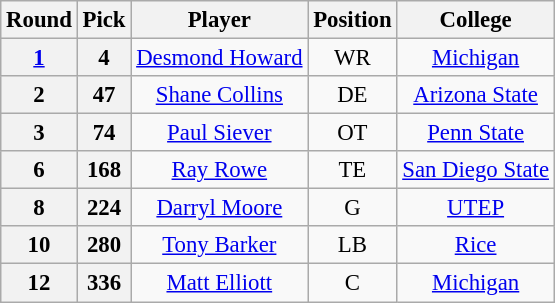<table class="wikitable" style="font-size:95%;text-align:center">
<tr>
<th>Round</th>
<th>Pick</th>
<th>Player</th>
<th>Position</th>
<th>College</th>
</tr>
<tr>
<th><a href='#'>1</a></th>
<th>4</th>
<td><a href='#'>Desmond Howard</a></td>
<td>WR</td>
<td><a href='#'>Michigan</a></td>
</tr>
<tr>
<th>2</th>
<th>47</th>
<td><a href='#'>Shane Collins</a></td>
<td>DE</td>
<td><a href='#'>Arizona State</a></td>
</tr>
<tr>
<th>3</th>
<th>74</th>
<td><a href='#'>Paul Siever</a></td>
<td>OT</td>
<td><a href='#'>Penn State</a></td>
</tr>
<tr>
<th>6</th>
<th>168</th>
<td><a href='#'>Ray Rowe</a></td>
<td>TE</td>
<td><a href='#'>San Diego State</a></td>
</tr>
<tr>
<th>8</th>
<th>224</th>
<td><a href='#'>Darryl Moore</a></td>
<td>G</td>
<td><a href='#'>UTEP</a></td>
</tr>
<tr>
<th>10</th>
<th>280</th>
<td><a href='#'>Tony Barker</a></td>
<td>LB</td>
<td><a href='#'>Rice</a></td>
</tr>
<tr>
<th>12</th>
<th>336</th>
<td><a href='#'>Matt Elliott</a></td>
<td>C</td>
<td><a href='#'>Michigan</a></td>
</tr>
</table>
